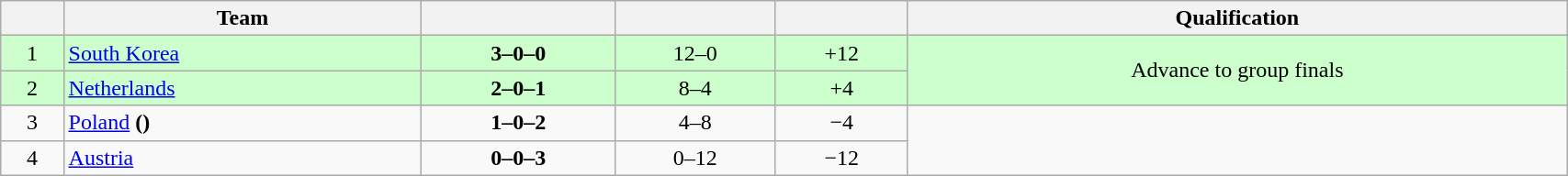<table class=wikitable style="text-align:center; width:90%">
<tr>
<th></th>
<th>Team</th>
<th></th>
<th></th>
<th></th>
<th>Qualification</th>
</tr>
<tr bgcolor=#ccffcc>
<td>1</td>
<td align=left> <a href='#'>South Korea</a></td>
<td><strong>3–0–0</strong></td>
<td>12–0</td>
<td>+12</td>
<td rowspan=2>Advance to group finals</td>
</tr>
<tr bgcolor=#ccffcc>
<td>2</td>
<td align=left> <a href='#'>Netherlands</a></td>
<td><strong>2–0–1</strong></td>
<td>8–4</td>
<td>+4</td>
</tr>
<tr>
<td>3</td>
<td align=left> <a href='#'>Poland</a> <strong>()</strong></td>
<td><strong>1–0–2</strong></td>
<td>4–8</td>
<td>−4</td>
<td rowspan=2></td>
</tr>
<tr>
<td>4</td>
<td align=left> <a href='#'>Austria</a></td>
<td><strong>0–0–3</strong></td>
<td>0–12</td>
<td>−12</td>
</tr>
</table>
